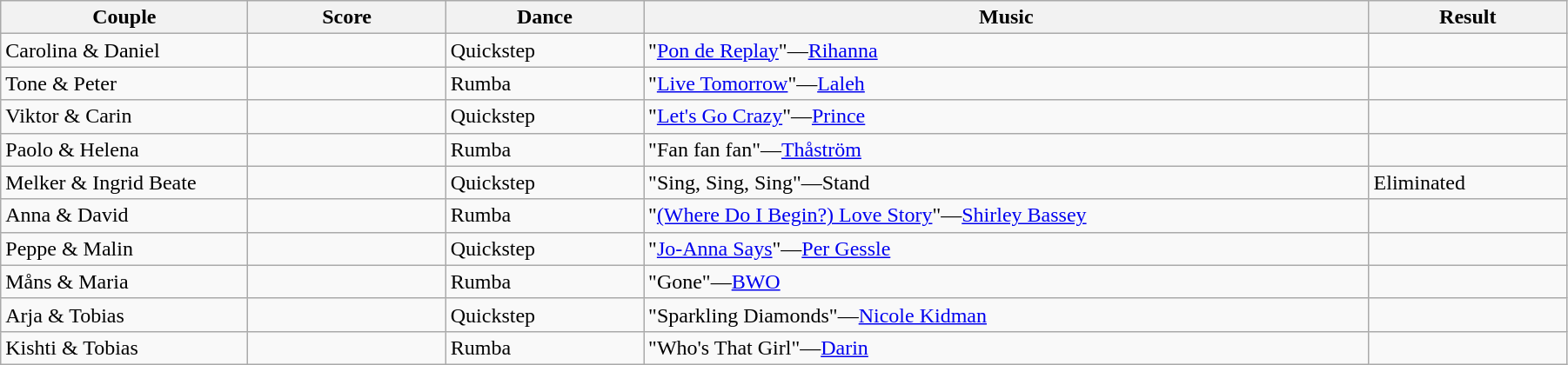<table class="wikitable sortable" style="width:95%; white-space:nowrap">
<tr>
<th style="width:15%">Couple</th>
<th style="width:12%">Score</th>
<th style="width:12%">Dance</th>
<th style="width:44%">Music</th>
<th style="width:12%">Result</th>
</tr>
<tr>
<td>Carolina & Daniel</td>
<td></td>
<td>Quickstep</td>
<td>"<a href='#'>Pon de Replay</a>"—<a href='#'>Rihanna</a></td>
<td></td>
</tr>
<tr>
<td>Tone & Peter</td>
<td></td>
<td>Rumba</td>
<td>"<a href='#'>Live Tomorrow</a>"—<a href='#'>Laleh</a></td>
<td></td>
</tr>
<tr>
<td>Viktor & Carin</td>
<td></td>
<td>Quickstep</td>
<td>"<a href='#'>Let's Go Crazy</a>"—<a href='#'>Prince</a></td>
<td></td>
</tr>
<tr>
<td>Paolo & Helena</td>
<td></td>
<td>Rumba</td>
<td>"Fan fan fan"—<a href='#'>Thåström</a></td>
<td></td>
</tr>
<tr>
<td>Melker & Ingrid Beate</td>
<td></td>
<td>Quickstep</td>
<td>"Sing, Sing, Sing"—Stand</td>
<td>Eliminated</td>
</tr>
<tr>
<td>Anna & David</td>
<td></td>
<td>Rumba</td>
<td>"<a href='#'>(Where Do I Begin?) Love Story</a>"—<a href='#'>Shirley Bassey</a></td>
<td></td>
</tr>
<tr>
<td>Peppe & Malin</td>
<td></td>
<td>Quickstep</td>
<td>"<a href='#'>Jo-Anna Says</a>"—<a href='#'>Per Gessle</a></td>
<td></td>
</tr>
<tr>
<td>Måns & Maria</td>
<td></td>
<td>Rumba</td>
<td>"Gone"—<a href='#'>BWO</a></td>
<td></td>
</tr>
<tr>
<td>Arja & Tobias</td>
<td></td>
<td>Quickstep</td>
<td>"Sparkling Diamonds"—<a href='#'>Nicole Kidman</a></td>
<td></td>
</tr>
<tr>
<td>Kishti & Tobias</td>
<td></td>
<td>Rumba</td>
<td>"Who's That Girl"—<a href='#'>Darin</a></td>
<td></td>
</tr>
</table>
